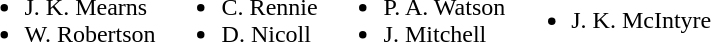<table>
<tr>
<td><br><ul><li> J. K. Mearns</li><li> W. Robertson</li></ul></td>
<td><br><ul><li> C. Rennie</li><li> D. Nicoll</li></ul></td>
<td><br><ul><li> P. A. Watson</li><li> J. Mitchell</li></ul></td>
<td><br><ul><li> J. K. McIntyre</li></ul></td>
</tr>
</table>
